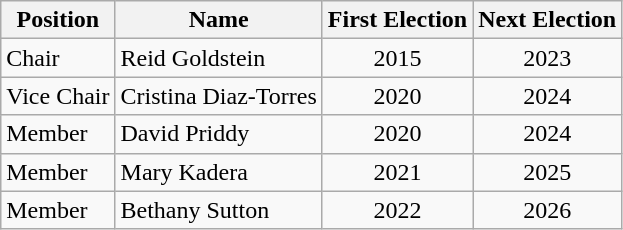<table class=wikitable>
<tr>
<th style="text-align:center; vertical-align:bottom;">Position</th>
<th style="text-align:center;">Name</th>
<th style="vertical-align:bottom; text-align:center;">First Election</th>
<th style="vertical-align:bottom; text-align:center;">Next Election</th>
</tr>
<tr>
<td>Chair</td>
<td>Reid Goldstein</td>
<td style="text-align:center;">2015</td>
<td style="text-align:center;">2023</td>
</tr>
<tr>
<td>Vice Chair</td>
<td>Cristina Diaz-Torres</td>
<td style="text-align:center;">2020</td>
<td style="text-align:center;">2024</td>
</tr>
<tr>
<td>Member</td>
<td>David Priddy</td>
<td style="text-align:center;">2020</td>
<td style="text-align:center;">2024</td>
</tr>
<tr>
<td>Member</td>
<td>Mary Kadera</td>
<td style="text-align:center;">2021</td>
<td style="text-align:center;">2025</td>
</tr>
<tr>
<td>Member</td>
<td>Bethany Sutton</td>
<td style="text-align:center;">2022</td>
<td style="text-align:center;">2026</td>
</tr>
</table>
